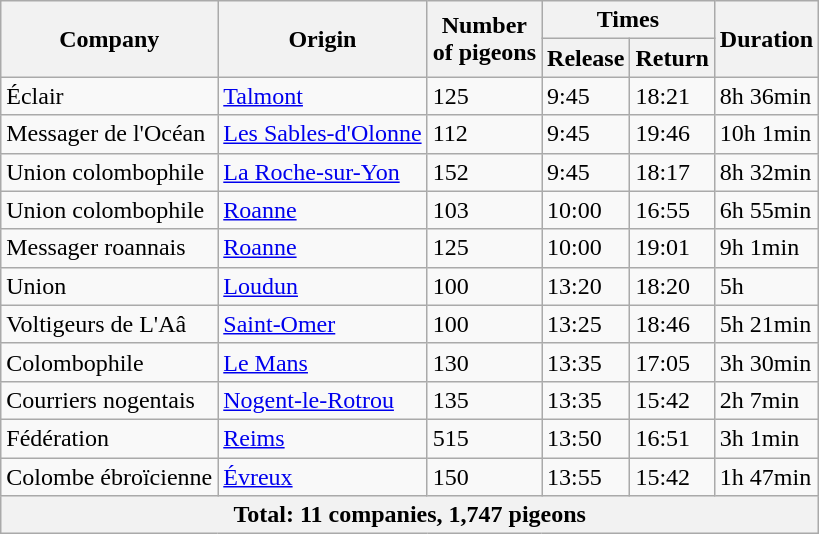<table class="wikitable">
<tr>
<th rowspan="2">Company</th>
<th rowspan="2">Origin</th>
<th rowspan="2">Number<br>of pigeons</th>
<th colspan="2">Times</th>
<th rowspan="2">Duration</th>
</tr>
<tr>
<th>Release</th>
<th>Return</th>
</tr>
<tr>
<td>Éclair</td>
<td><a href='#'>Talmont</a></td>
<td>125</td>
<td>9:45</td>
<td>18:21</td>
<td>8h 36min</td>
</tr>
<tr>
<td>Messager de l'Océan</td>
<td><a href='#'>Les Sables-d'Olonne</a></td>
<td>112</td>
<td>9:45</td>
<td>19:46</td>
<td>10h 1min</td>
</tr>
<tr>
<td>Union colombophile</td>
<td><a href='#'>La Roche-sur-Yon</a></td>
<td>152</td>
<td>9:45</td>
<td>18:17</td>
<td>8h 32min</td>
</tr>
<tr>
<td>Union colombophile</td>
<td><a href='#'>Roanne</a></td>
<td>103</td>
<td>10:00</td>
<td>16:55</td>
<td>6h 55min</td>
</tr>
<tr>
<td>Messager roannais</td>
<td><a href='#'>Roanne</a></td>
<td>125</td>
<td>10:00</td>
<td>19:01</td>
<td>9h 1min</td>
</tr>
<tr>
<td>Union</td>
<td><a href='#'>Loudun</a></td>
<td>100</td>
<td>13:20</td>
<td>18:20</td>
<td>5h</td>
</tr>
<tr>
<td>Voltigeurs de L'Aâ</td>
<td><a href='#'>Saint-Omer</a></td>
<td>100</td>
<td>13:25</td>
<td>18:46</td>
<td>5h 21min</td>
</tr>
<tr>
<td>Colombophile</td>
<td><a href='#'>Le Mans</a></td>
<td>130</td>
<td>13:35</td>
<td>17:05</td>
<td>3h 30min</td>
</tr>
<tr>
<td>Courriers nogentais</td>
<td><a href='#'>Nogent-le-Rotrou</a></td>
<td>135</td>
<td>13:35</td>
<td>15:42</td>
<td>2h 7min</td>
</tr>
<tr>
<td>Fédération</td>
<td><a href='#'>Reims</a></td>
<td>515</td>
<td>13:50</td>
<td>16:51</td>
<td>3h 1min</td>
</tr>
<tr>
<td>Colombe ébroïcienne</td>
<td><a href='#'>Évreux</a></td>
<td>150</td>
<td>13:55</td>
<td>15:42</td>
<td>1h 47min</td>
</tr>
<tr>
<th colspan="6">Total: 11 companies, 1,747 pigeons</th>
</tr>
</table>
